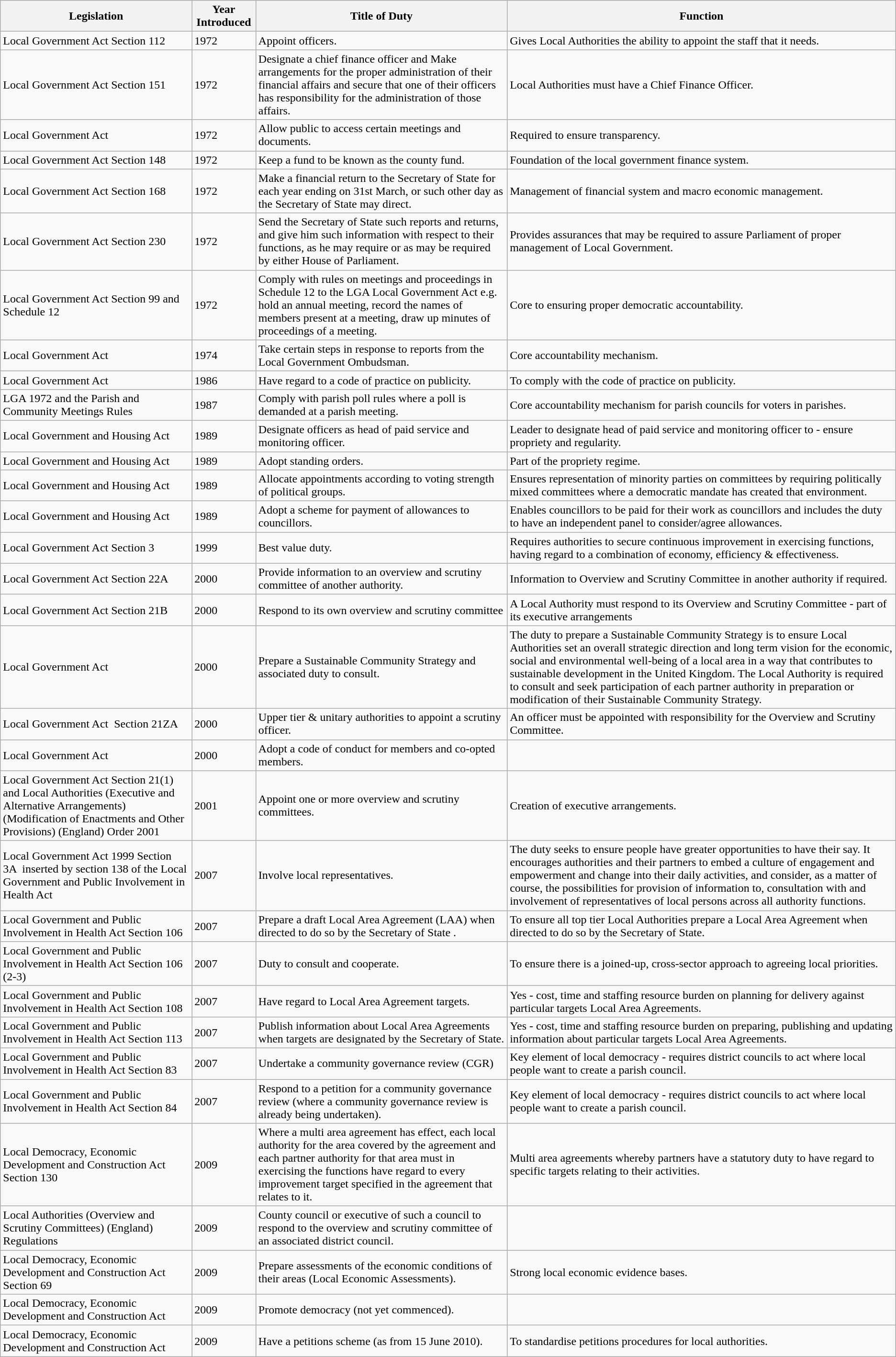<table class="wikitable sortable mw-collapsible mw-collapsed">
<tr>
<th>Legislation</th>
<th>Year Introduced</th>
<th>Title of Duty</th>
<th>Function</th>
</tr>
<tr>
<td>Local Government Act Section 112</td>
<td>1972</td>
<td>Appoint officers.</td>
<td>Gives Local Authorities the ability to appoint the staff that it needs.</td>
</tr>
<tr>
<td>Local Government Act Section 151</td>
<td>1972</td>
<td>Designate a chief finance officer and Make arrangements for the  proper administration of their financial affairs and secure that one of their officers has responsibility for the administration of those affairs.</td>
<td>Local Authorities must have a Chief Finance Officer.</td>
</tr>
<tr>
<td>Local Government Act</td>
<td>1972</td>
<td>Allow public to access certain meetings and documents.</td>
<td>Required to ensure transparency.</td>
</tr>
<tr>
<td>Local Government Act Section 148</td>
<td>1972</td>
<td>Keep a fund to be known as the county fund.</td>
<td>Foundation of the local government finance system.</td>
</tr>
<tr>
<td>Local Government Act Section 168</td>
<td>1972</td>
<td>Make a financial return to the Secretary of State for each year ending on 31st March, or such other day as the Secretary of State may direct.</td>
<td>Management of financial system and macro economic management.</td>
</tr>
<tr>
<td>Local Government Act Section 230</td>
<td>1972</td>
<td>Send the Secretary of State such reports and returns, and give him such  information with respect to their functions, as he may require or as may be required by either House of Parliament.</td>
<td>Provides assurances that may be required to assure Parliament of proper management of  Local Government.</td>
</tr>
<tr>
<td>Local Government Act Section 99 and Schedule 12</td>
<td>1972</td>
<td>Comply with rules on meetings and proceedings in Schedule 12 to the LGA Local Government Act e.g. hold an annual meeting, record the names of members present at a meeting, draw up minutes of proceedings of a meeting.</td>
<td>Core to ensuring proper democratic accountability.</td>
</tr>
<tr>
<td>Local Government Act</td>
<td>1974</td>
<td>Take certain steps in response to reports from the Local Government Ombudsman.</td>
<td>Core accountability mechanism.</td>
</tr>
<tr>
<td>Local Government Act</td>
<td>1986</td>
<td>Have regard to a code of practice on publicity.</td>
<td>To comply with the code of practice on publicity.</td>
</tr>
<tr>
<td>LGA 1972 and the Parish and Community Meetings Rules</td>
<td>1987</td>
<td>Comply with parish poll rules where a poll is demanded at a parish meeting.</td>
<td>Core accountability mechanism for parish councils for voters in parishes.</td>
</tr>
<tr>
<td>Local Government and Housing Act</td>
<td>1989</td>
<td>Designate officers as head of paid service and monitoring officer.</td>
<td>Leader to designate head of paid service and monitoring officer to - ensure propriety and regularity.</td>
</tr>
<tr>
<td>Local Government and Housing Act</td>
<td>1989</td>
<td>Adopt standing orders.</td>
<td>Part  of the propriety regime.</td>
</tr>
<tr>
<td>Local Government and Housing Act</td>
<td>1989</td>
<td>Allocate appointments according to voting strength of political groups.</td>
<td>Ensures representation of minority parties on committees by requiring politically mixed committees where a democratic mandate has created that environment.</td>
</tr>
<tr>
<td>Local Government and Housing Act</td>
<td>1989</td>
<td>Adopt a scheme for payment of allowances to councillors.</td>
<td>Enables councillors to be paid for their work as councillors and includes the duty to have an independent panel to consider/agree allowances.</td>
</tr>
<tr>
<td>Local Government Act Section 3</td>
<td>1999</td>
<td>Best value duty.</td>
<td>Requires authorities to secure continuous improvement in exercising functions, having  regard to a combination of economy, efficiency & effectiveness.</td>
</tr>
<tr>
<td>Local Government Act Section 22A</td>
<td>2000</td>
<td>Provide information to an overview and scrutiny committee of another authority.</td>
<td>Information to Overview and Scrutiny Committee in another authority if required.</td>
</tr>
<tr>
<td>Local Government Act Section 21B</td>
<td>2000</td>
<td>Respond  to its own overview and scrutiny committee</td>
<td>A  Local Authority must respond to its Overview and Scrutiny Committee - part of  its executive arrangements</td>
</tr>
<tr>
<td>Local Government Act</td>
<td>2000</td>
<td>Prepare a Sustainable Community Strategy and associated duty to consult.</td>
<td>The  duty to prepare a Sustainable Community Strategy is to ensure Local Authorities set an overall strategic direction and long term vision for the economic, social and environmental well-being of a local area in a way that  contributes to sustainable development in the United Kingdom. The Local Authority is required to consult and seek participation of each partner  authority in preparation or modification of their Sustainable Community Strategy.</td>
</tr>
<tr>
<td>Local Government Act  Section 21ZA</td>
<td>2000</td>
<td>Upper tier & unitary authorities to appoint a scrutiny officer.</td>
<td>An officer must be appointed with responsibility for the Overview and Scrutiny Committee.</td>
</tr>
<tr>
<td>Local Government Act</td>
<td>2000</td>
<td>Adopt a code of conduct for members and co-opted members.</td>
<td></td>
</tr>
<tr>
<td>Local Government Act Section 21(1) and Local Authorities  (Executive and Alternative Arrangements) (Modification of Enactments and  Other Provisions) (England) Order 2001</td>
<td>2001</td>
<td>Appoint one or more overview and scrutiny committees.</td>
<td>Creation of executive arrangements.</td>
</tr>
<tr>
<td>Local Government Act 1999 Section 3A  inserted by section 138 of the Local  Government and Public Involvement in Health Act</td>
<td>2007</td>
<td>Involve local representatives.</td>
<td>The duty seeks to ensure people have greater opportunities to have their say. It  encourages authorities and their partners to embed a culture of engagement  and empowerment and change into their daily activities, and consider, as a  matter of course, the possibilities for provision of information to, consultation with and involvement of representatives of local persons across  all authority functions.</td>
</tr>
<tr>
<td>Local Government and Public Involvement in Health Act Section 106</td>
<td>2007</td>
<td>Prepare  a draft Local Area Agreement (LAA) when directed to do so by the Secretary of State .</td>
<td>To ensure all top tier Local Authorities prepare a Local Area Agreement when  directed to do so by the Secretary of State.</td>
</tr>
<tr>
<td>Local Government and Public Involvement in Health Act Section 106 (2-3)</td>
<td>2007</td>
<td>Duty to consult and cooperate.</td>
<td>To ensure there is a joined-up, cross-sector approach to agreeing local priorities.</td>
</tr>
<tr>
<td>Local Government and Public Involvement in Health Act Section 108</td>
<td>2007</td>
<td>Have regard to Local Area Agreement targets.</td>
<td>Yes  - cost, time and staffing resource burden on planning for delivery against  particular targets Local Area Agreements.</td>
</tr>
<tr>
<td>Local Government and Public Involvement in Health Act Section 113</td>
<td>2007</td>
<td>Publish information about Local Area Agreements when targets are designated by the Secretary of State.</td>
<td>Yes  - cost, time and staffing resource burden on preparing, publishing and updating information about particular targets Local Area Agreements.</td>
</tr>
<tr>
<td>Local Government and Public Involvement in Health Act Section 83</td>
<td>2007</td>
<td>Undertake a community governance review (CGR)</td>
<td>Key  element of local democracy - requires district councils to act where local  people want to create a parish council.</td>
</tr>
<tr>
<td>Local Government and Public Involvement in Health Act Section 84</td>
<td>2007</td>
<td>Respond to a petition for a community governance review (where a community governance  review is already being undertaken).</td>
<td>Key element of local democracy - requires district councils to act where local people want to create a parish council.</td>
</tr>
<tr>
<td>Local Democracy, Economic Development and Construction Act Section 130</td>
<td>2009</td>
<td>Where a multi area agreement has effect, each local authority for the area covered  by the agreement and each partner authority for that area must in exercising  the functions have regard to every improvement target specified in the agreement that relates to it.</td>
<td>Multi area agreements whereby partners have a statutory duty to have regard to specific targets relating to their activities.</td>
</tr>
<tr>
<td>Local Authorities (Overview and Scrutiny Committees) (England) Regulations</td>
<td>2009</td>
<td>County council or executive of such a council to respond to the overview and scrutiny committee of an associated district council.</td>
<td></td>
</tr>
<tr>
<td>Local Democracy, Economic Development and Construction Act Section 69</td>
<td>2009</td>
<td>Prepare assessments of the economic conditions of their areas (Local Economic Assessments).</td>
<td>Strong local economic evidence bases.</td>
</tr>
<tr>
<td>Local Democracy, Economic Development and Construction Act</td>
<td>2009</td>
<td>Promote democracy (not yet commenced).</td>
<td></td>
</tr>
<tr>
<td>Local Democracy, Economic Development and Construction Act</td>
<td>2009</td>
<td>Have a petitions scheme (as from 15 June 2010).</td>
<td>To standardise petitions procedures for local authorities.</td>
</tr>
</table>
